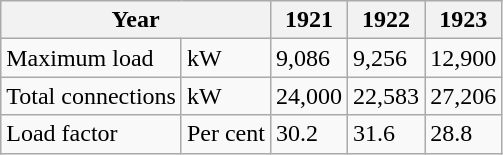<table class="wikitable">
<tr>
<th colspan="2">Year</th>
<th>1921</th>
<th>1922</th>
<th>1923</th>
</tr>
<tr>
<td>Maximum  load</td>
<td>kW</td>
<td>9,086</td>
<td>9,256</td>
<td>12,900</td>
</tr>
<tr>
<td>Total  connections</td>
<td>kW</td>
<td>24,000</td>
<td>22,583</td>
<td>27,206</td>
</tr>
<tr>
<td>Load  factor</td>
<td>Per  cent</td>
<td>30.2</td>
<td>31.6</td>
<td>28.8</td>
</tr>
</table>
